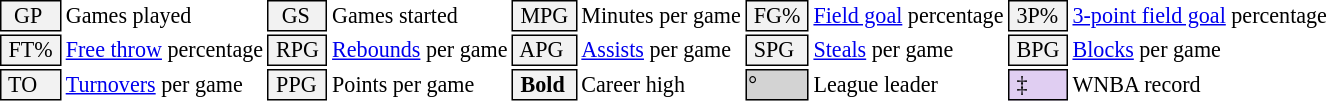<table class="toccolours" style="font-size: 92%; white-space: nowrap;">
<tr>
<td style="background-color: #F2F2F2; border: 1px solid black;">  GP</td>
<td>Games played</td>
<td style="background-color: #F2F2F2; border: 1px solid black">  GS </td>
<td>Games started</td>
<td style="background-color: #F2F2F2; border: 1px solid black"> MPG </td>
<td>Minutes per game</td>
<td style="background-color: #F2F2F2; border: 1px solid black;"> FG% </td>
<td><a href='#'>Field goal</a> percentage</td>
<td style="background-color: #F2F2F2; border: 1px solid black"> 3P% </td>
<td><a href='#'>3-point field goal</a> percentage</td>
</tr>
<tr>
<td style="background-color: #F2F2F2; border: 1px solid black"> FT% </td>
<td><a href='#'>Free throw</a> percentage</td>
<td style="background-color: #F2F2F2; border: 1px solid black;"> RPG </td>
<td><a href='#'>Rebounds</a> per game</td>
<td style="background-color: #F2F2F2; border: 1px solid black"> APG </td>
<td><a href='#'>Assists</a> per game</td>
<td style="background-color: #F2F2F2; border: 1px solid black"> SPG </td>
<td><a href='#'>Steals</a> per game</td>
<td style="background-color: #F2F2F2; border: 1px solid black;"> BPG </td>
<td><a href='#'>Blocks</a> per game</td>
</tr>
<tr>
<td style="background-color: #F2F2F2; border: 1px solid black"> TO </td>
<td><a href='#'>Turnovers</a> per game</td>
<td style="background-color: #F2F2F2; border: 1px solid black"> PPG </td>
<td>Points per game</td>
<td style="background-color: #F2F2F2; border: 1px solid black"> <strong>Bold</strong> </td>
<td>Career high</td>
<td style="background-color: #D3D3D3; border: 1px solid black">°</td>
<td>League leader</td>
<td style="background-color: #E0CEF2; border: 1px solid black"> ‡ </td>
<td>WNBA record</td>
</tr>
</table>
